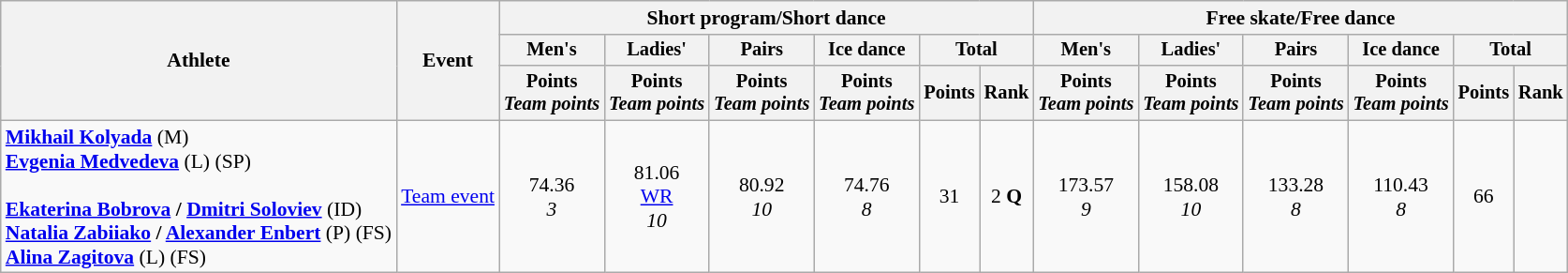<table class="wikitable" style="font-size:90%">
<tr>
<th rowspan="3">Athlete</th>
<th rowspan="3">Event</th>
<th colspan="6">Short program/Short dance</th>
<th colspan="6">Free skate/Free dance</th>
</tr>
<tr style="font-size:95%">
<th>Men's</th>
<th>Ladies'</th>
<th>Pairs</th>
<th>Ice dance</th>
<th colspan="2">Total</th>
<th>Men's</th>
<th>Ladies'</th>
<th>Pairs</th>
<th>Ice dance</th>
<th colspan="2">Total</th>
</tr>
<tr style="font-size:95%">
<th>Points<br><em>Team points</em></th>
<th>Points<br><em>Team points</em></th>
<th>Points<br><em>Team points</em></th>
<th>Points<br><em>Team points</em></th>
<th>Points</th>
<th>Rank</th>
<th>Points<br><em>Team points</em></th>
<th>Points<br><em>Team points</em></th>
<th>Points<br><em>Team points</em></th>
<th>Points<br><em>Team points</em></th>
<th>Points</th>
<th>Rank</th>
</tr>
<tr align="center">
<td align="left"><strong><a href='#'>Mikhail Kolyada</a></strong> (M)<br><strong><a href='#'>Evgenia Medvedeva</a></strong> (L) (SP)<br><br><strong><a href='#'>Ekaterina Bobrova</a> / <a href='#'>Dmitri Soloviev</a></strong> (ID)<br><strong><a href='#'>Natalia Zabiiako</a> / <a href='#'>Alexander Enbert</a></strong> (P) (FS)<br><strong><a href='#'>Alina Zagitova</a></strong> (L) (FS)</td>
<td align="left"><a href='#'>Team event</a></td>
<td>74.36<br><em>3</em></td>
<td>81.06 <br> <a href='#'>WR</a><br><em>10</em></td>
<td>80.92<br><em>10</em></td>
<td>74.76<br><em>8</em></td>
<td>31</td>
<td>2 <strong>Q</strong></td>
<td>173.57<br><em>9</em></td>
<td>158.08<br><em>10</em></td>
<td>133.28<br><em>8</em></td>
<td>110.43<br><em>8</em></td>
<td>66</td>
<td></td>
</tr>
</table>
